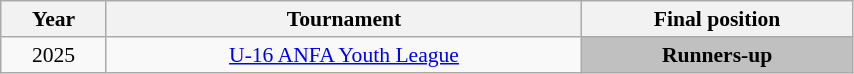<table class="wikitable sortable" style="text-align:center; font-size:90%; width:45%;">
<tr>
<th style="text-align:center; width:"5%";">Year</th>
<th style="text-align:center; width:"20%";">Tournament</th>
<th style="text-align:center; width:"20%";">Final position</th>
</tr>
<tr>
<td>2025</td>
<td><a href='#'>U-16 ANFA Youth League</a></td>
<td bgcolor=silver><strong>Runners-up</strong></td>
</tr>
</table>
